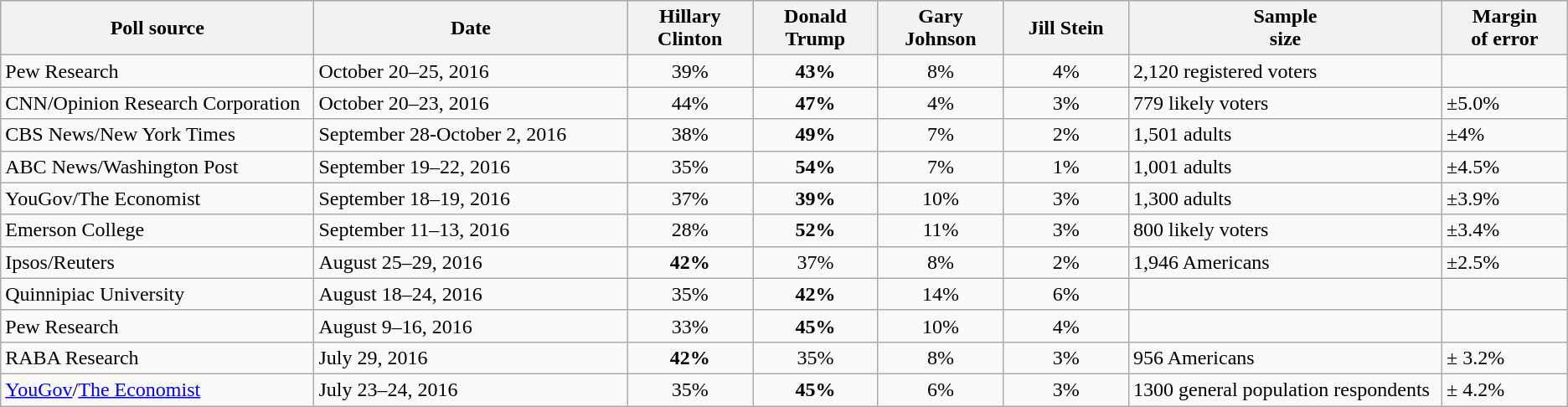<table class="wikitable sortable">
<tr style="background:lightgrey;">
<th width="20%">Poll source</th>
<th width="20%">Date</th>
<th width="8%">Hillary Clinton<br><small></small></th>
<th width="8%">Donald Trump<br><small></small></th>
<th width="8%">Gary Johnson<br><small></small></th>
<th width="8%">Jill Stein<br><small></small></th>
<th width="20%">Sample<br>size</th>
<th width="8%">Margin<br>of error</th>
</tr>
<tr>
<td>Pew Research</td>
<td>October 20–25, 2016</td>
<td align="center">39%</td>
<td align="center" ><strong>43%</strong></td>
<td align="center">8%</td>
<td align="center">4%</td>
<td>2,120 registered voters</td>
<td></td>
</tr>
<tr>
<td>CNN/Opinion Research Corporation</td>
<td>October 20–23, 2016</td>
<td align="center">44%</td>
<td align="center" ><strong>47%</strong></td>
<td align="center">4%</td>
<td align="center">3%</td>
<td>779 likely voters</td>
<td>±5.0%</td>
</tr>
<tr>
<td>CBS News/New York Times</td>
<td>September 28-October 2, 2016</td>
<td align="center">38%</td>
<td align="center" ><strong>49%</strong></td>
<td align="center">7%</td>
<td align="center">2%</td>
<td>1,501 adults</td>
<td>±4%</td>
</tr>
<tr>
<td>ABC News/Washington Post</td>
<td>September 19–22, 2016</td>
<td align="center">35%</td>
<td align="center" ><strong>54%</strong></td>
<td align="center">7%</td>
<td align="center">1%</td>
<td>1,001 adults</td>
<td>±4.5%</td>
</tr>
<tr>
<td>YouGov/The Economist</td>
<td>September 18–19, 2016</td>
<td align="center">37%</td>
<td align="center" ><strong>39%</strong></td>
<td align="center">10%</td>
<td align="center">3%</td>
<td>1,300 adults</td>
<td>±3.9%</td>
</tr>
<tr>
<td>Emerson College</td>
<td>September 11–13, 2016</td>
<td align="center">28%</td>
<td align="center" ><strong>52%</strong></td>
<td align="center">11%</td>
<td align="center">3%</td>
<td>800 likely voters</td>
<td>±3.4%</td>
</tr>
<tr>
<td>Ipsos/Reuters</td>
<td>August 25–29, 2016</td>
<td align="center" ><strong>42%</strong></td>
<td align="center">37%</td>
<td align="center">8%</td>
<td align="center">2%</td>
<td>1,946 Americans</td>
<td>±2.5%</td>
</tr>
<tr>
<td>Quinnipiac University</td>
<td>August 18–24, 2016</td>
<td align="center">35%</td>
<td align="center" ><strong>42%</strong></td>
<td align="center">14%</td>
<td align="center">6%</td>
<td></td>
<td></td>
</tr>
<tr>
<td>Pew Research</td>
<td>August 9–16, 2016</td>
<td align="center">33%</td>
<td align="center" ><strong>45%</strong></td>
<td align="center">10%</td>
<td align="center">4%</td>
<td></td>
<td></td>
</tr>
<tr>
<td>RABA Research</td>
<td>July 29, 2016</td>
<td align="center" ><strong>42%</strong></td>
<td align="center">35%</td>
<td align="center">8%</td>
<td align="center">3%</td>
<td>956 Americans</td>
<td>± 3.2%</td>
</tr>
<tr>
<td><a href='#'>YouGov</a>/<a href='#'>The Economist</a></td>
<td>July 23–24, 2016</td>
<td align="center">35%</td>
<td align="center" ><strong>45%</strong></td>
<td align="center">6%</td>
<td align="center">3%</td>
<td>1300 general population respondents</td>
<td>± 4.2%</td>
</tr>
</table>
